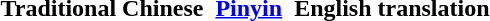<table cellpadding="3">
<tr>
<th>Traditional Chinese</th>
<th><a href='#'>Pinyin</a></th>
<th>English translation</th>
</tr>
<tr style="vertical-align:top">
<td></td>
<td></td>
<td><br></td>
</tr>
</table>
